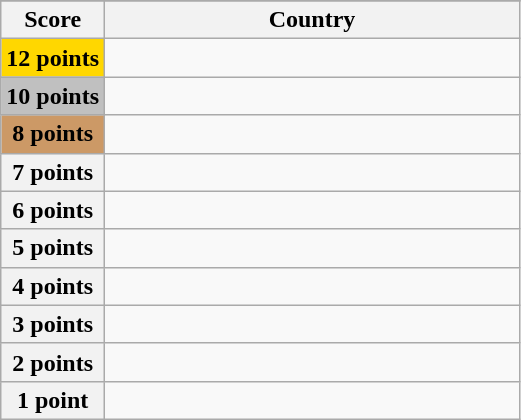<table class="wikitable">
<tr>
</tr>
<tr>
<th scope="col" width="20%">Score</th>
<th scope="col">Country</th>
</tr>
<tr>
<th scope="row" style="background:gold">12 points</th>
<td></td>
</tr>
<tr>
<th scope="row" style="background:silver">10 points</th>
<td></td>
</tr>
<tr>
<th scope="row" style="background:#CC9966">8 points</th>
<td></td>
</tr>
<tr>
<th scope="row">7 points</th>
<td></td>
</tr>
<tr>
<th scope="row">6 points</th>
<td></td>
</tr>
<tr>
<th scope="row">5 points</th>
<td></td>
</tr>
<tr>
<th scope="row">4 points</th>
<td></td>
</tr>
<tr>
<th scope="row">3 points</th>
<td></td>
</tr>
<tr>
<th scope="row">2 points</th>
<td></td>
</tr>
<tr>
<th scope="row">1 point</th>
<td></td>
</tr>
</table>
